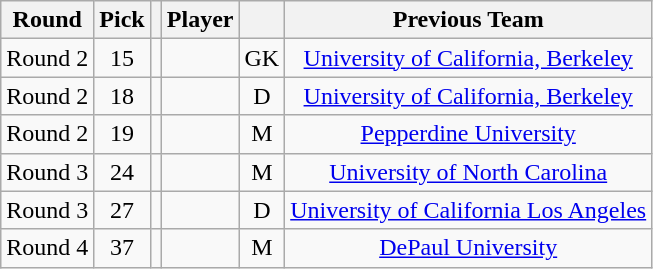<table class="wikitable sortable" style="text-align: center;">
<tr>
<th>Round</th>
<th>Pick</th>
<th></th>
<th>Player</th>
<th></th>
<th>Previous Team</th>
</tr>
<tr>
<td>Round 2</td>
<td>15</td>
<td></td>
<td></td>
<td>GK</td>
<td><a href='#'>University of California, Berkeley</a></td>
</tr>
<tr>
<td>Round 2</td>
<td>18</td>
<td></td>
<td></td>
<td>D</td>
<td><a href='#'>University of California, Berkeley</a></td>
</tr>
<tr>
<td>Round 2</td>
<td>19</td>
<td></td>
<td></td>
<td>M</td>
<td><a href='#'>Pepperdine University</a></td>
</tr>
<tr>
<td>Round 3</td>
<td>24</td>
<td></td>
<td></td>
<td>M</td>
<td><a href='#'>University of North Carolina</a></td>
</tr>
<tr>
<td>Round 3</td>
<td>27</td>
<td></td>
<td></td>
<td>D</td>
<td><a href='#'>University of California Los Angeles</a></td>
</tr>
<tr>
<td>Round 4</td>
<td>37</td>
<td></td>
<td></td>
<td>M</td>
<td><a href='#'>DePaul University</a></td>
</tr>
</table>
